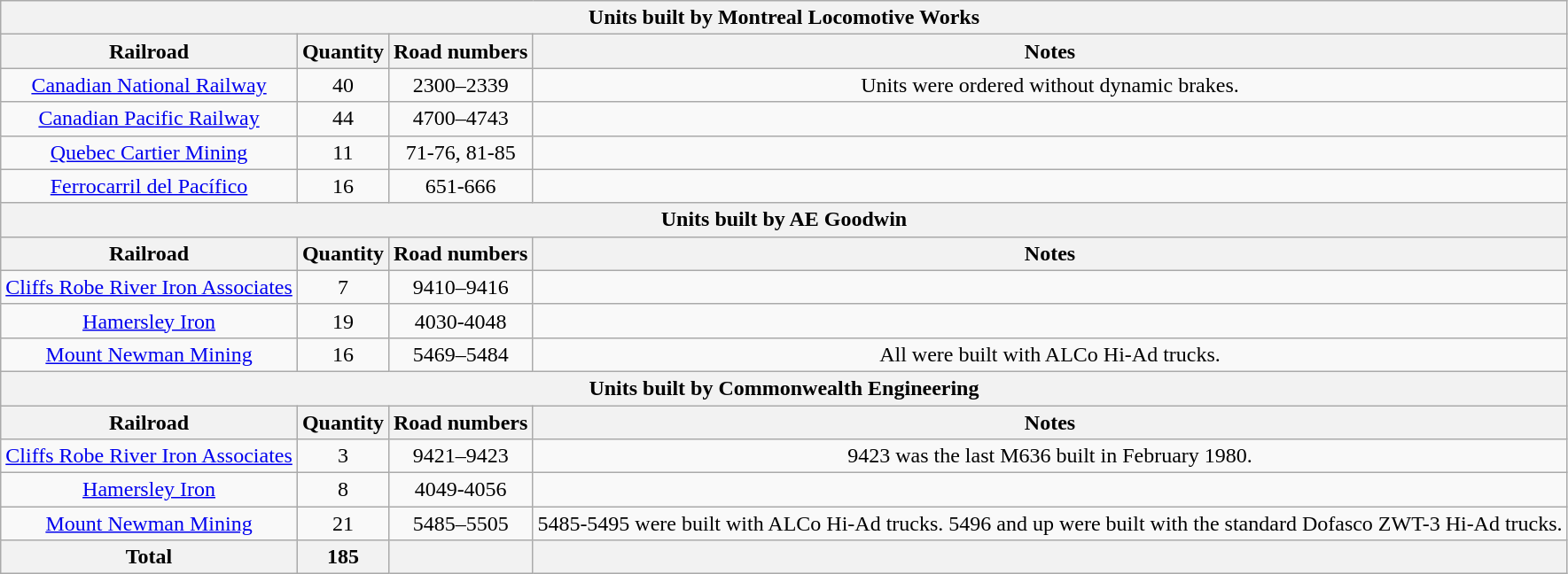<table class="wikitable">
<tr align="center">
<th colspan="4">Units built by Montreal Locomotive Works</th>
</tr>
<tr>
<th>Railroad</th>
<th>Quantity</th>
<th>Road numbers</th>
<th>Notes</th>
</tr>
<tr align="center">
<td><a href='#'>Canadian National Railway</a></td>
<td>40</td>
<td>2300–2339</td>
<td>Units were ordered without dynamic brakes.</td>
</tr>
<tr align="center">
<td><a href='#'>Canadian Pacific Railway</a></td>
<td>44</td>
<td>4700–4743</td>
<td></td>
</tr>
<tr align="center">
<td><a href='#'>Quebec Cartier Mining</a></td>
<td>11</td>
<td>71-76, 81-85</td>
<td></td>
</tr>
<tr align="center">
<td><a href='#'>Ferrocarril del Pacífico</a></td>
<td>16</td>
<td>651-666</td>
<td></td>
</tr>
<tr>
<th colspan="6">Units built by AE Goodwin</th>
</tr>
<tr>
<th>Railroad</th>
<th>Quantity</th>
<th>Road numbers</th>
<th>Notes</th>
</tr>
<tr align="center">
<td><a href='#'>Cliffs Robe River Iron Associates</a></td>
<td>7</td>
<td>9410–9416</td>
<td></td>
</tr>
<tr align="center">
<td><a href='#'>Hamersley Iron</a></td>
<td>19</td>
<td>4030-4048</td>
<td></td>
</tr>
<tr align="center">
<td><a href='#'>Mount Newman Mining</a></td>
<td>16</td>
<td>5469–5484</td>
<td>All were built with ALCo Hi-Ad trucks.</td>
</tr>
<tr>
<th colspan="6">Units built by Commonwealth Engineering</th>
</tr>
<tr>
<th>Railroad</th>
<th>Quantity</th>
<th>Road numbers</th>
<th>Notes</th>
</tr>
<tr align="center">
<td><a href='#'>Cliffs Robe River Iron Associates</a></td>
<td>3</td>
<td>9421–9423</td>
<td>9423 was the last M636 built in February 1980.</td>
</tr>
<tr align="center">
<td><a href='#'>Hamersley Iron</a></td>
<td>8</td>
<td>4049-4056</td>
<td></td>
</tr>
<tr align="center">
<td><a href='#'>Mount Newman Mining</a></td>
<td>21</td>
<td>5485–5505</td>
<td>5485-5495 were built with ALCo Hi-Ad trucks. 5496 and up were built with the standard Dofasco ZWT-3 Hi-Ad trucks.</td>
</tr>
<tr>
<th>Total</th>
<th>185</th>
<th></th>
<th></th>
</tr>
</table>
